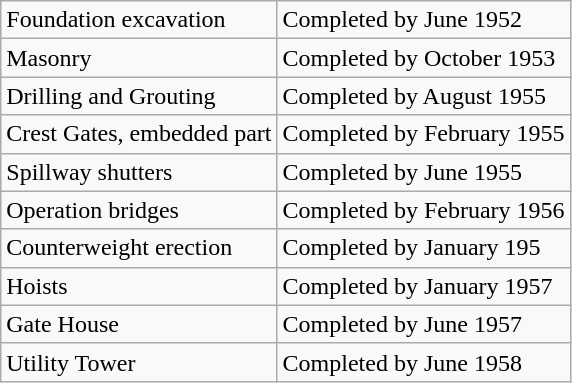<table class="wikitable">
<tr>
<td>Foundation excavation</td>
<td>Completed by June 1952</td>
</tr>
<tr>
<td>Masonry</td>
<td>Completed by October 1953</td>
</tr>
<tr>
<td>Drilling and Grouting</td>
<td>Completed by August 1955</td>
</tr>
<tr>
<td>Crest Gates, embedded part</td>
<td>Completed by February 1955</td>
</tr>
<tr>
<td>Spillway shutters</td>
<td>Completed by June 1955</td>
</tr>
<tr>
<td>Operation bridges</td>
<td>Completed by February 1956</td>
</tr>
<tr>
<td>Counterweight erection</td>
<td>Completed by January 195</td>
</tr>
<tr>
<td>Hoists</td>
<td>Completed by January 1957</td>
</tr>
<tr>
<td>Gate House</td>
<td>Completed by June 1957</td>
</tr>
<tr>
<td>Utility Tower</td>
<td>Completed by June 1958</td>
</tr>
</table>
